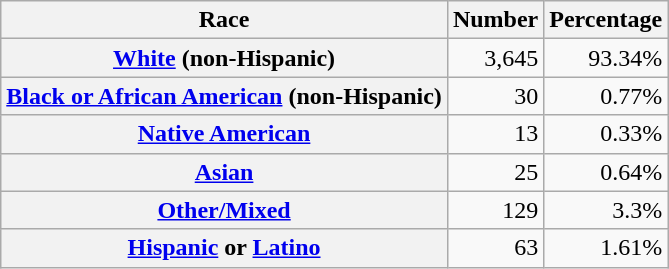<table class="wikitable" style="text-align:right">
<tr>
<th scope="col">Race</th>
<th scope="col">Number</th>
<th scope="col">Percentage</th>
</tr>
<tr>
<th scope="row"><a href='#'>White</a> (non-Hispanic)</th>
<td>3,645</td>
<td>93.34%</td>
</tr>
<tr>
<th scope="row"><a href='#'>Black or African American</a> (non-Hispanic)</th>
<td>30</td>
<td>0.77%</td>
</tr>
<tr>
<th scope="row"><a href='#'>Native American</a></th>
<td>13</td>
<td>0.33%</td>
</tr>
<tr>
<th scope="row"><a href='#'>Asian</a></th>
<td>25</td>
<td>0.64%</td>
</tr>
<tr>
<th scope="row"><a href='#'>Other/Mixed</a></th>
<td>129</td>
<td>3.3%</td>
</tr>
<tr>
<th scope="row"><a href='#'>Hispanic</a> or <a href='#'>Latino</a></th>
<td>63</td>
<td>1.61%</td>
</tr>
</table>
